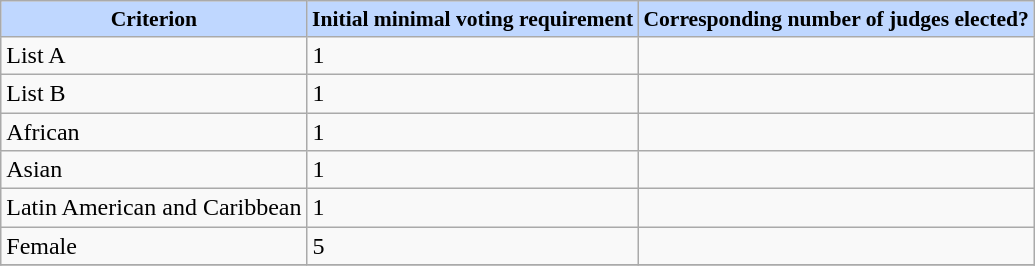<table class="wikitable col2center">
<tr bgcolor=#BFD7FF align="center" style="font-size:90%;">
<td><strong>Criterion</strong></td>
<td><strong>Initial minimal voting requirement</strong></td>
<td><strong>Corresponding number of judges elected?</strong></td>
</tr>
<tr>
<td>List A</td>
<td>1</td>
<td></td>
</tr>
<tr>
<td>List B</td>
<td>1</td>
<td></td>
</tr>
<tr>
<td>African</td>
<td>1</td>
<td></td>
</tr>
<tr>
<td>Asian</td>
<td>1</td>
<td></td>
</tr>
<tr>
<td>Latin American and Caribbean</td>
<td>1</td>
<td></td>
</tr>
<tr>
<td>Female</td>
<td>5</td>
<td></td>
</tr>
<tr>
</tr>
</table>
